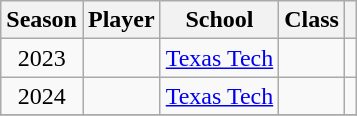<table class="wikitable sortable" style="text-align: center;">
<tr>
<th>Season</th>
<th>Player</th>
<th>School</th>
<th>Class</th>
<th class="unsortable"></th>
</tr>
<tr>
<td>2023</td>
<td></td>
<td><a href='#'>Texas Tech</a></td>
<td></td>
<td></td>
</tr>
<tr>
<td>2024</td>
<td></td>
<td><a href='#'>Texas Tech</a></td>
<td></td>
<td></td>
</tr>
<tr>
</tr>
</table>
